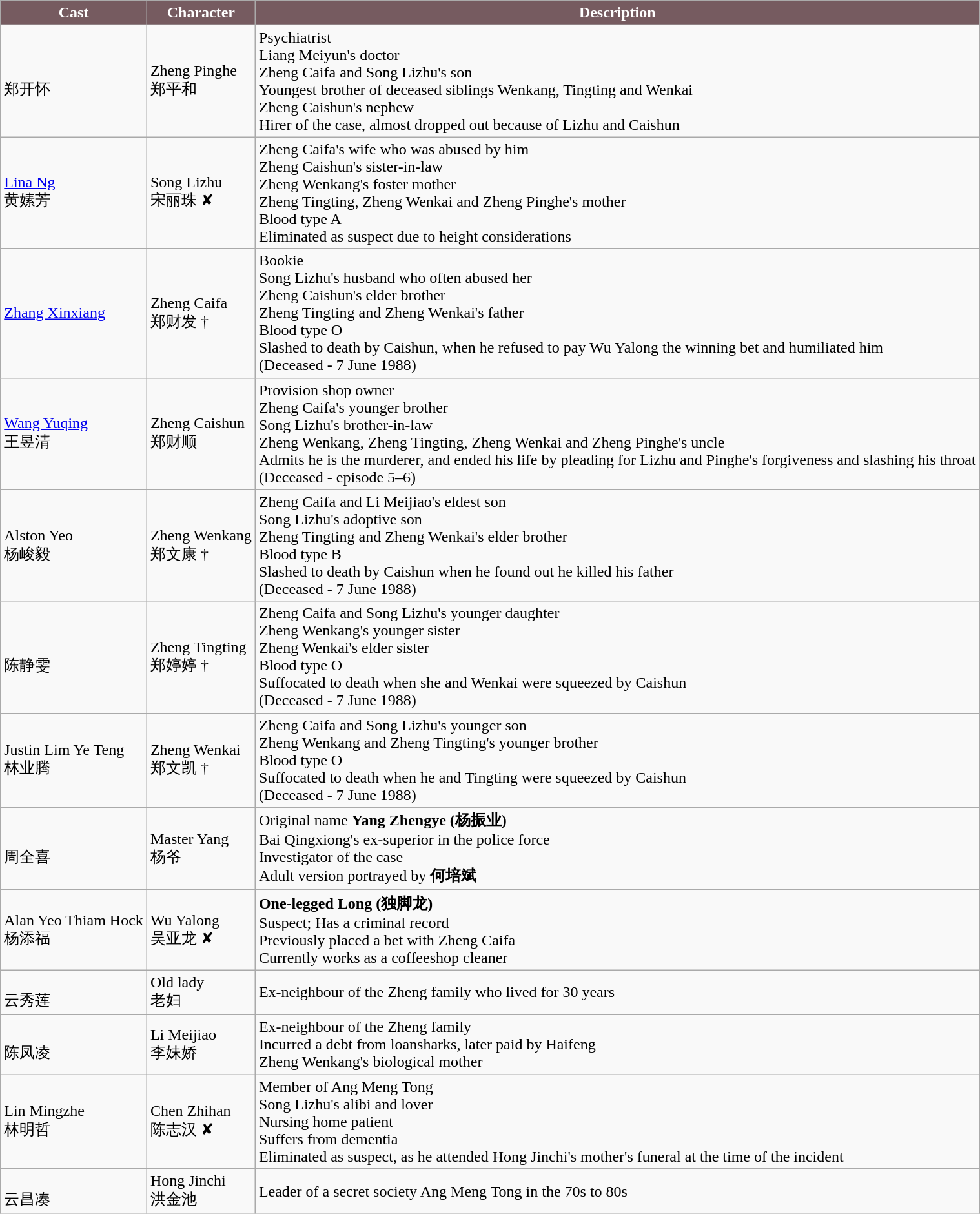<table class="wikitable">
<tr>
<th style="background:#765b60; color:white">Cast</th>
<th style="background:#765b60; color:white">Character</th>
<th style="background:#765b60; color:white">Description</th>
</tr>
<tr>
<td><br> 郑开怀</td>
<td>Zheng Pinghe <br> 郑平和</td>
<td>Psychiatrist <br> Liang Meiyun's doctor <br> Zheng Caifa and Song Lizhu's son <br> Youngest brother of deceased siblings Wenkang, Tingting and Wenkai <br> Zheng Caishun's nephew <br> Hirer of the case, almost dropped out because of Lizhu and Caishun</td>
</tr>
<tr>
<td><a href='#'>Lina Ng</a> <br> 黄嫊芳</td>
<td>Song Lizhu <br> 宋丽珠 ✘</td>
<td>Zheng Caifa's wife who was abused by him <br> Zheng Caishun's sister-in-law <br> Zheng Wenkang's foster mother <br> Zheng Tingting, Zheng Wenkai and Zheng Pinghe's mother <br> Blood type A <br> Eliminated as suspect due to height considerations</td>
</tr>
<tr>
<td><a href='#'>Zhang Xinxiang</a></td>
<td>Zheng Caifa <br> 郑财发 †</td>
<td>Bookie <br> Song Lizhu's husband who often abused her <br> Zheng Caishun's elder brother <br> Zheng Tingting and Zheng Wenkai's father <br> Blood type O <br> Slashed to death by Caishun, when he refused to pay Wu Yalong the winning bet and humiliated him <br> (Deceased - 7 June 1988)</td>
</tr>
<tr>
<td><a href='#'>Wang Yuqing</a> <br> 王昱清</td>
<td>Zheng Caishun <br> 郑财顺</td>
<td>Provision shop owner <br> Zheng Caifa's younger brother <br> Song Lizhu's brother-in-law <br> Zheng Wenkang, Zheng Tingting, Zheng Wenkai and Zheng Pinghe's uncle <br> Admits he is the murderer, and ended his life by pleading for Lizhu and Pinghe's forgiveness and slashing his throat <br> (Deceased - episode 5–6)</td>
</tr>
<tr>
<td>Alston Yeo <br> 杨峻毅</td>
<td>Zheng Wenkang <br> 郑文康 †</td>
<td>Zheng Caifa and Li Meijiao's eldest son <br> Song Lizhu's adoptive son <br> Zheng Tingting and Zheng Wenkai's elder brother <br> Blood type B <br> Slashed to death by Caishun when he found out he killed his father <br> (Deceased - 7 June 1988)</td>
</tr>
<tr>
<td><br> 陈静雯</td>
<td>Zheng Tingting <br> 郑婷婷 †</td>
<td>Zheng Caifa and Song Lizhu's younger daughter <br> Zheng Wenkang's younger sister <br> Zheng Wenkai's elder sister <br> Blood type O <br> Suffocated to death when she and Wenkai were squeezed by Caishun <br> (Deceased - 7 June 1988)</td>
</tr>
<tr>
<td>Justin Lim Ye Teng <br> 林业腾</td>
<td>Zheng Wenkai <br> 郑文凯 †</td>
<td>Zheng Caifa and Song Lizhu's younger son <br> Zheng Wenkang and Zheng Tingting's younger brother <br> Blood type O <br> Suffocated to death when he and Tingting were squeezed by Caishun <br> (Deceased - 7 June 1988)</td>
</tr>
<tr>
<td><br> 周全喜</td>
<td>Master Yang <br> 杨爷</td>
<td>Original name <strong>Yang Zhengye (杨振业)</strong> <br> Bai Qingxiong's ex-superior in the police force <br> Investigator of the case <br> Adult version portrayed by <strong>何培斌</strong></td>
</tr>
<tr>
<td>Alan Yeo Thiam Hock <br> 杨添福</td>
<td>Wu Yalong <br> 吴亚龙 ✘</td>
<td><strong>One-legged Long (独脚龙)</strong> <br> Suspect; Has a criminal record <br> Previously placed a bet with Zheng Caifa <br> Currently works as a coffeeshop cleaner</td>
</tr>
<tr>
<td><br> 云秀莲</td>
<td>Old lady <br> 老妇</td>
<td>Ex-neighbour of the Zheng family who lived for 30 years</td>
</tr>
<tr>
<td><br> 陈凤凌</td>
<td>Li Meijiao <br> 李妹娇</td>
<td>Ex-neighbour of the Zheng family <br> Incurred a debt from loansharks, later paid by Haifeng <br> Zheng Wenkang's biological mother</td>
</tr>
<tr>
<td>Lin Mingzhe <br> 林明哲</td>
<td>Chen Zhihan <br> 陈志汉 ✘</td>
<td>Member of Ang Meng Tong <br> Song Lizhu's alibi and lover <br> Nursing home patient <br> Suffers from dementia <br> Eliminated as suspect, as he attended Hong Jinchi's mother's funeral at the time of the incident</td>
</tr>
<tr>
<td><br> 云昌凑</td>
<td>Hong Jinchi <br> 洪金池</td>
<td>Leader of a secret society Ang Meng Tong in the 70s to 80s</td>
</tr>
</table>
